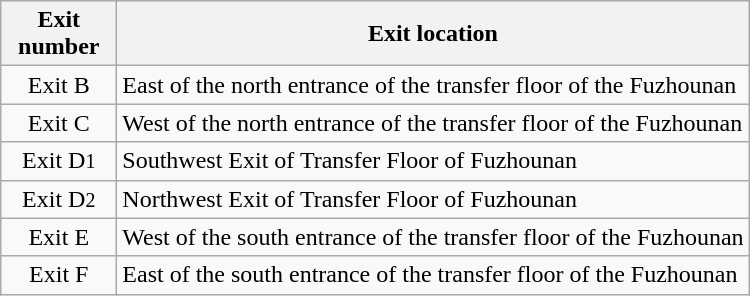<table class="wikitable">
<tr>
<th colspan="2" style="width:70px">Exit number</th>
<th>Exit location</th>
</tr>
<tr>
<td colspan="2" align="center">Exit B</td>
<td>East of the north entrance of the transfer floor of the  Fuzhounan</td>
</tr>
<tr>
<td colspan="2" align="center">Exit C</td>
<td>West of the north entrance of the transfer floor of the  Fuzhounan</td>
</tr>
<tr>
<td colspan="2" align="center">Exit D<small>1</small></td>
<td>Southwest Exit of Transfer Floor of  Fuzhounan</td>
</tr>
<tr>
<td colspan="2" align="center">Exit D<small>2</small></td>
<td>Northwest Exit of Transfer Floor of  Fuzhounan</td>
</tr>
<tr>
<td colspan="2" align="center">Exit E</td>
<td>West of the south entrance of the transfer floor of the  Fuzhounan</td>
</tr>
<tr>
<td colspan="2" align="center">Exit F</td>
<td>East of the south entrance of the transfer floor of the  Fuzhounan</td>
</tr>
</table>
